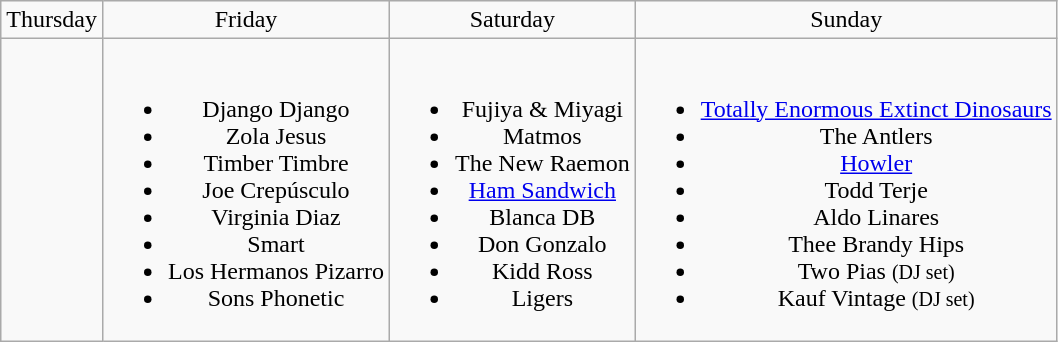<table class="wikitable plainrowheaders" style="text-align:center;" border="1">
<tr>
<td>Thursday</td>
<td>Friday</td>
<td>Saturday</td>
<td>Sunday</td>
</tr>
<tr>
<td></td>
<td><br><ul><li>Django Django</li><li>Zola Jesus</li><li>Timber Timbre</li><li>Joe Crepúsculo</li><li>Virginia Diaz</li><li>Smart</li><li>Los Hermanos Pizarro</li><li>Sons Phonetic</li></ul></td>
<td><br><ul><li>Fujiya & Miyagi</li><li>Matmos</li><li>The New Raemon</li><li><a href='#'>Ham Sandwich</a></li><li>Blanca DB</li><li>Don Gonzalo</li><li>Kidd Ross</li><li>Ligers</li></ul></td>
<td><br><ul><li><a href='#'>Totally Enormous Extinct Dinosaurs</a></li><li>The Antlers</li><li><a href='#'>Howler</a></li><li>Todd Terje</li><li>Aldo Linares</li><li>Thee Brandy Hips</li><li>Two Pias <small>(DJ set)</small></li><li>Kauf Vintage <small>(DJ set)</small></li></ul></td>
</tr>
</table>
